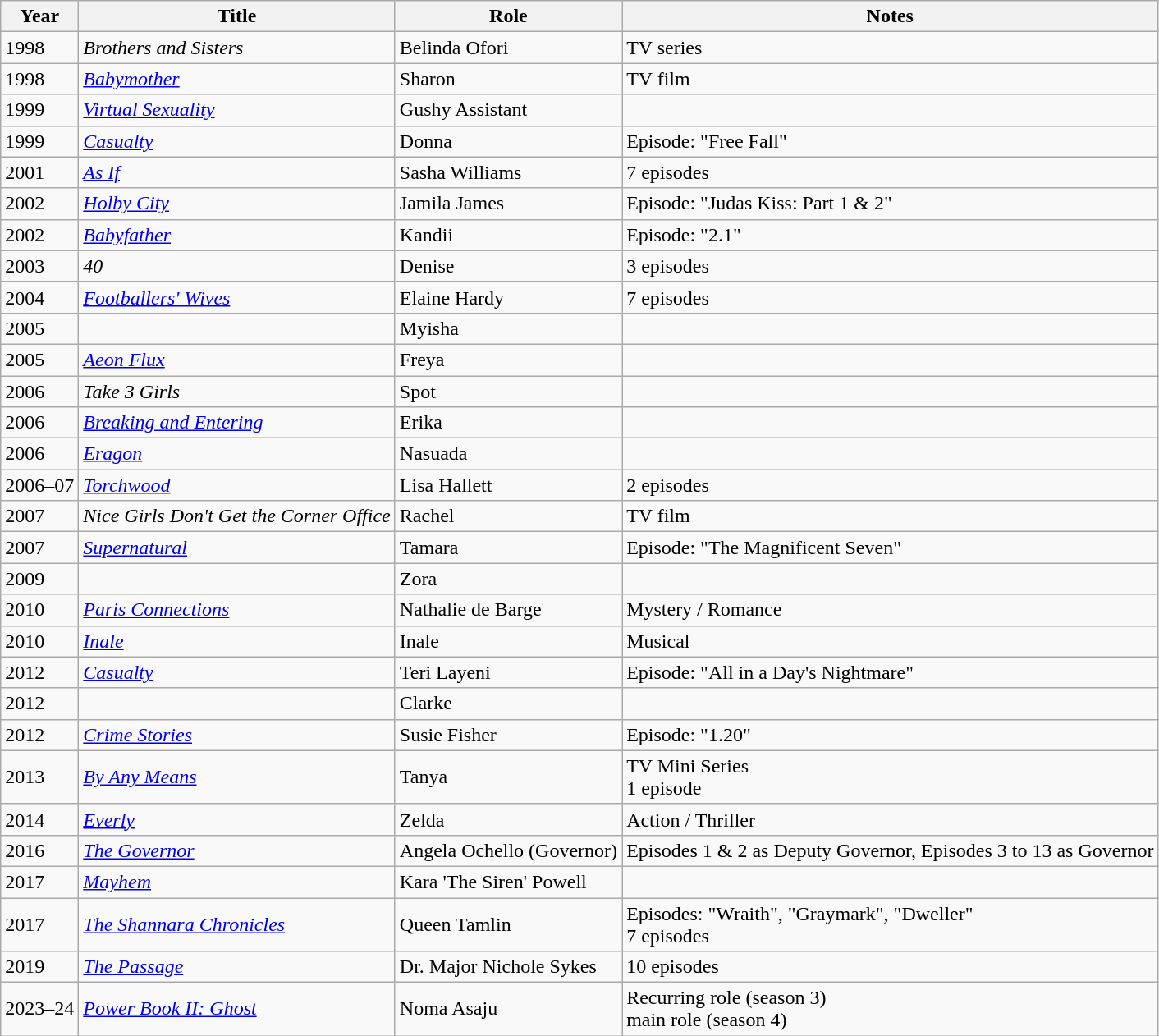<table class="wikitable sortable">
<tr>
<th>Year</th>
<th>Title</th>
<th>Role</th>
<th class="unsortable">Notes</th>
</tr>
<tr>
<td>1998</td>
<td><em>Brothers and Sisters</em></td>
<td>Belinda Ofori</td>
<td>TV series</td>
</tr>
<tr>
<td>1998</td>
<td><em><a href='#'>Babymother</a></em></td>
<td>Sharon</td>
<td>TV film</td>
</tr>
<tr>
<td>1999</td>
<td><em><a href='#'>Virtual Sexuality</a></em></td>
<td>Gushy Assistant</td>
<td></td>
</tr>
<tr>
<td>1999</td>
<td><em><a href='#'>Casualty</a></em></td>
<td>Donna</td>
<td>Episode: "Free Fall"</td>
</tr>
<tr>
<td>2001</td>
<td><em><a href='#'>As If</a></em></td>
<td>Sasha Williams</td>
<td>7 episodes</td>
</tr>
<tr>
<td>2002</td>
<td><em><a href='#'>Holby City</a></em></td>
<td>Jamila James</td>
<td>Episode: "Judas Kiss: Part 1 & 2"</td>
</tr>
<tr>
<td>2002</td>
<td><em><a href='#'>Babyfather</a></em></td>
<td>Kandii</td>
<td>Episode: "2.1"</td>
</tr>
<tr>
<td>2003</td>
<td><em>40</em></td>
<td>Denise</td>
<td>3 episodes</td>
</tr>
<tr>
<td>2004</td>
<td><em><a href='#'>Footballers' Wives</a></em></td>
<td>Elaine Hardy</td>
<td>7 episodes</td>
</tr>
<tr>
<td>2005</td>
<td><em></em></td>
<td>Myisha</td>
<td></td>
</tr>
<tr>
<td>2005</td>
<td><em><a href='#'>Aeon Flux</a></em></td>
<td>Freya</td>
<td></td>
</tr>
<tr>
<td>2006</td>
<td><em>Take 3 Girls</em></td>
<td>Spot</td>
<td></td>
</tr>
<tr>
<td>2006</td>
<td><em><a href='#'>Breaking and Entering</a></em></td>
<td>Erika</td>
<td></td>
</tr>
<tr>
<td>2006</td>
<td><em><a href='#'>Eragon</a></em></td>
<td>Nasuada</td>
<td></td>
</tr>
<tr>
<td>2006–07</td>
<td><em><a href='#'>Torchwood</a></em></td>
<td>Lisa Hallett</td>
<td>2 episodes</td>
</tr>
<tr>
<td>2007</td>
<td><em>Nice Girls Don't Get the Corner Office</em></td>
<td>Rachel</td>
<td>TV film</td>
</tr>
<tr>
<td>2007</td>
<td><em><a href='#'>Supernatural</a></em></td>
<td>Tamara</td>
<td>Episode: "The Magnificent Seven"</td>
</tr>
<tr>
<td>2009</td>
<td><em></em></td>
<td>Zora</td>
<td></td>
</tr>
<tr>
<td>2010</td>
<td><em><a href='#'>Paris Connections</a></em></td>
<td>Nathalie de Barge</td>
<td>Mystery / Romance</td>
</tr>
<tr>
<td>2010</td>
<td><em><a href='#'>Inale</a></em></td>
<td>Inale</td>
<td>Musical</td>
</tr>
<tr>
<td>2012</td>
<td><em><a href='#'>Casualty</a></em></td>
<td>Teri Layeni</td>
<td>Episode: "All in a Day's Nightmare"</td>
</tr>
<tr>
<td>2012</td>
<td><em></em></td>
<td>Clarke</td>
<td></td>
</tr>
<tr>
<td>2012</td>
<td><em><a href='#'>Crime Stories</a></em></td>
<td>Susie Fisher</td>
<td>Episode: "1.20"</td>
</tr>
<tr>
<td>2013</td>
<td><em><a href='#'>By Any Means</a></em></td>
<td>Tanya</td>
<td>TV Mini Series<br>1 episode</td>
</tr>
<tr>
<td>2014</td>
<td><em><a href='#'>Everly</a></em></td>
<td>Zelda</td>
<td>Action / Thriller</td>
</tr>
<tr>
<td>2016</td>
<td><em><a href='#'>The Governor</a></em></td>
<td>Angela Ochello (Governor)</td>
<td>Episodes 1 & 2 as Deputy Governor, Episodes 3 to 13 as Governor</td>
</tr>
<tr>
<td>2017</td>
<td><em><a href='#'>Mayhem</a></em></td>
<td>Kara 'The Siren' Powell</td>
<td></td>
</tr>
<tr>
<td>2017</td>
<td><em><a href='#'>The Shannara Chronicles</a></em></td>
<td>Queen Tamlin</td>
<td>Episodes: "Wraith", "Graymark", "Dweller"<br>7 episodes</td>
</tr>
<tr>
<td>2019</td>
<td><em><a href='#'>The Passage</a></em></td>
<td>Dr. Major Nichole Sykes</td>
<td>10 episodes</td>
</tr>
<tr>
<td>2023–24</td>
<td><em><a href='#'>Power Book II: Ghost</a></em></td>
<td>Noma Asaju</td>
<td>Recurring role (season 3)<br> main role (season 4)</td>
</tr>
</table>
